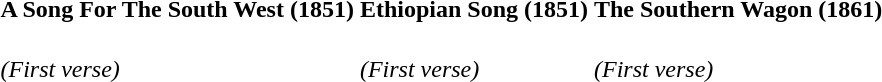<table>
<tr>
<td align="center"><strong>A Song For The South West (1851)</strong></td>
<td align="center"><strong>Ethiopian Song (1851)</strong></td>
<td align="center"><strong>The Southern Wagon (1861)</strong></td>
</tr>
<tr>
<td valign="top"><br><em>(First verse)</em></td>
<td valign="top"><br><em>(First verse)</em></td>
<td valign="top"><br><em>(First verse)</em></td>
</tr>
</table>
